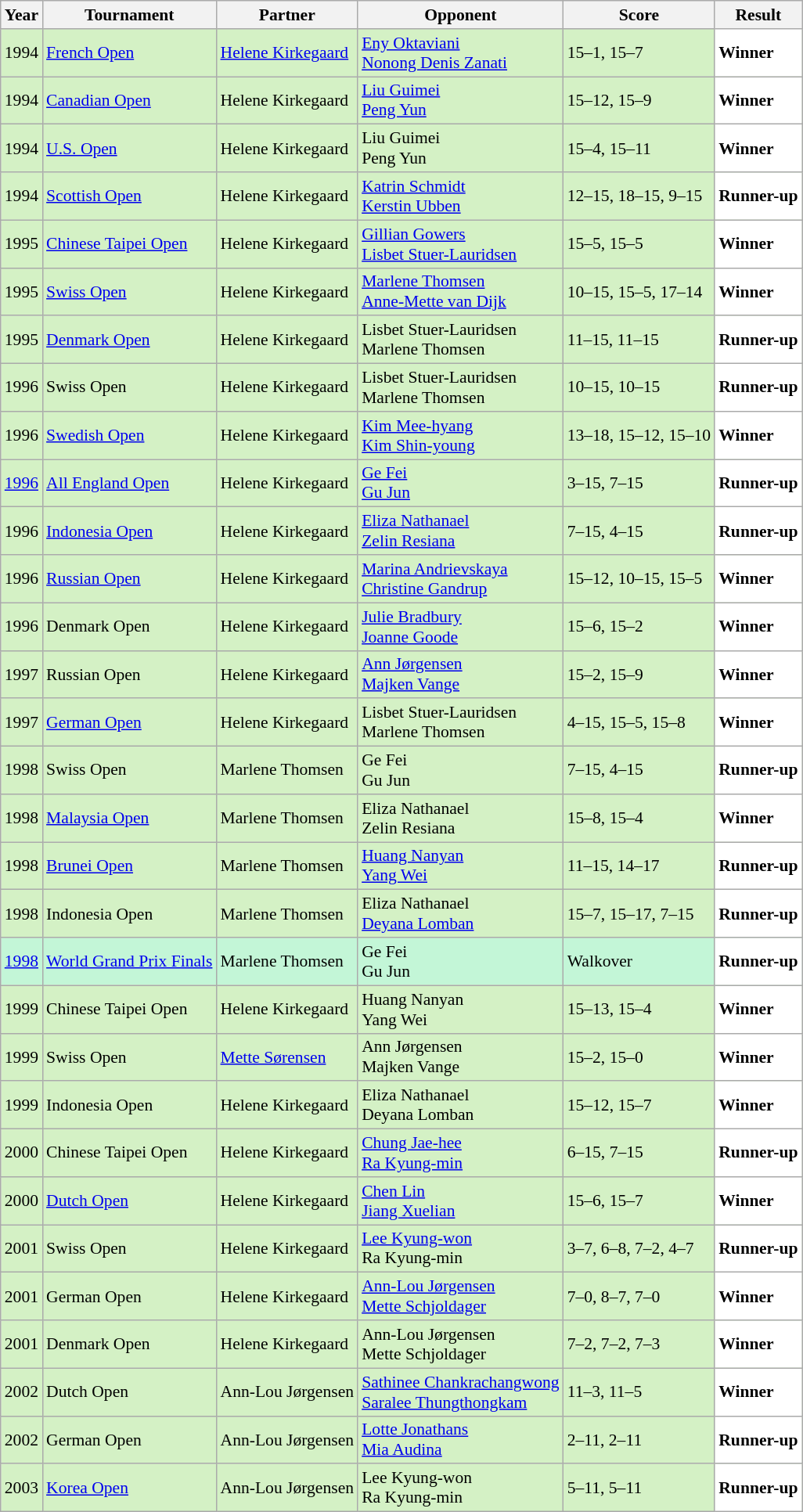<table class="sortable wikitable" style="font-size: 90%;">
<tr>
<th>Year</th>
<th>Tournament</th>
<th>Partner</th>
<th>Opponent</th>
<th>Score</th>
<th>Result</th>
</tr>
<tr style="background:#D4F1C5">
<td align="center">1994</td>
<td align="left"><a href='#'>French Open</a></td>
<td align="left"> <a href='#'>Helene Kirkegaard</a></td>
<td align="left"> <a href='#'>Eny Oktaviani</a> <br>  <a href='#'>Nonong Denis Zanati</a></td>
<td align="left">15–1, 15–7</td>
<td style="text-align:left; background:white"> <strong>Winner</strong></td>
</tr>
<tr style="background:#D4F1C5">
<td align="center">1994</td>
<td align="left"><a href='#'>Canadian Open</a></td>
<td align="left"> Helene Kirkegaard</td>
<td align="left"> <a href='#'>Liu Guimei</a> <br>  <a href='#'>Peng Yun</a></td>
<td align="left">15–12, 15–9</td>
<td style="text-align:left; background:white"> <strong>Winner</strong></td>
</tr>
<tr style="background:#D4F1C5">
<td align="center">1994</td>
<td align="left"><a href='#'>U.S. Open</a></td>
<td align="left"> Helene Kirkegaard</td>
<td align="left"> Liu Guimei <br>  Peng Yun</td>
<td align="left">15–4, 15–11</td>
<td style="text-align:left; background:white"> <strong>Winner</strong></td>
</tr>
<tr style="background:#D4F1C5">
<td align="center">1994</td>
<td align="left"><a href='#'>Scottish Open</a></td>
<td align="left"> Helene Kirkegaard</td>
<td align="left"> <a href='#'>Katrin Schmidt</a> <br>  <a href='#'>Kerstin Ubben</a></td>
<td align="left">12–15, 18–15, 9–15</td>
<td style="text-align:left; background:white"> <strong>Runner-up</strong></td>
</tr>
<tr style="background:#D4F1C5">
<td align="center">1995</td>
<td align="left"><a href='#'>Chinese Taipei Open</a></td>
<td align="left"> Helene Kirkegaard</td>
<td align="left"> <a href='#'>Gillian Gowers</a> <br>  <a href='#'>Lisbet Stuer-Lauridsen</a></td>
<td align="left">15–5, 15–5</td>
<td style="text-align:left; background:white"> <strong>Winner</strong></td>
</tr>
<tr style="background:#D4F1C5">
<td align="center">1995</td>
<td align="left"><a href='#'>Swiss Open</a></td>
<td align="left"> Helene Kirkegaard</td>
<td align="left"> <a href='#'>Marlene Thomsen</a> <br>  <a href='#'>Anne-Mette van Dijk</a></td>
<td align="left">10–15, 15–5, 17–14</td>
<td style="text-align:left; background:white"> <strong>Winner</strong></td>
</tr>
<tr style="background:#D4F1C5">
<td align="center">1995</td>
<td align="left"><a href='#'>Denmark Open</a></td>
<td align="left"> Helene Kirkegaard</td>
<td align="left"> Lisbet Stuer-Lauridsen <br>  Marlene Thomsen</td>
<td align="left">11–15, 11–15</td>
<td style="text-align:left; background:white"> <strong>Runner-up</strong></td>
</tr>
<tr style="background:#D4F1C5">
<td align="center">1996</td>
<td align="left">Swiss Open</td>
<td align="left"> Helene Kirkegaard</td>
<td align="left"> Lisbet Stuer-Lauridsen <br>  Marlene Thomsen</td>
<td align="left">10–15, 10–15</td>
<td style="text-align:left; background:white"> <strong>Runner-up</strong></td>
</tr>
<tr style="background:#D4F1C5">
<td align="center">1996</td>
<td align="left"><a href='#'>Swedish Open</a></td>
<td align="left"> Helene Kirkegaard</td>
<td align="left"> <a href='#'>Kim Mee-hyang</a> <br>  <a href='#'>Kim Shin-young</a></td>
<td align="left">13–18, 15–12, 15–10</td>
<td style="text-align:left; background:white"> <strong>Winner</strong></td>
</tr>
<tr style="background:#D4F1C5">
<td align="center"><a href='#'>1996</a></td>
<td align="left"><a href='#'>All England Open</a></td>
<td align="left"> Helene Kirkegaard</td>
<td align="left"> <a href='#'>Ge Fei</a> <br>  <a href='#'>Gu Jun</a></td>
<td align="left">3–15, 7–15</td>
<td style="text-align:left; background:white"> <strong>Runner-up</strong></td>
</tr>
<tr style="background:#D4F1C5">
<td align="center">1996</td>
<td align="left"><a href='#'>Indonesia Open</a></td>
<td align="left"> Helene Kirkegaard</td>
<td align="left"> <a href='#'>Eliza Nathanael</a> <br>  <a href='#'>Zelin Resiana</a></td>
<td align="left">7–15, 4–15</td>
<td style="text-align:left; background:white"> <strong>Runner-up</strong></td>
</tr>
<tr style="background:#D4F1C5">
<td align="center">1996</td>
<td align="left"><a href='#'>Russian Open</a></td>
<td align="left"> Helene Kirkegaard</td>
<td align="left"> <a href='#'>Marina Andrievskaya</a> <br>  <a href='#'>Christine Gandrup</a></td>
<td align="left">15–12, 10–15, 15–5</td>
<td style="text-align:left; background:white"> <strong>Winner</strong></td>
</tr>
<tr style="background:#D4F1C5">
<td align="center">1996</td>
<td align="left">Denmark Open</td>
<td align="left"> Helene Kirkegaard</td>
<td align="left"> <a href='#'>Julie Bradbury</a> <br>  <a href='#'>Joanne Goode</a></td>
<td align="left">15–6, 15–2</td>
<td style="text-align:left; background:white"> <strong>Winner</strong></td>
</tr>
<tr style="background:#D4F1C5">
<td align="center">1997</td>
<td align="left">Russian Open</td>
<td align="left"> Helene Kirkegaard</td>
<td align="left"> <a href='#'>Ann Jørgensen</a> <br>  <a href='#'>Majken Vange</a></td>
<td align="left">15–2, 15–9</td>
<td style="text-align:left; background:white"> <strong>Winner</strong></td>
</tr>
<tr style="background:#D4F1C5">
<td align="center">1997</td>
<td align="left"><a href='#'>German Open</a></td>
<td align="left"> Helene Kirkegaard</td>
<td align="left"> Lisbet Stuer-Lauridsen <br>  Marlene Thomsen</td>
<td align="left">4–15, 15–5, 15–8</td>
<td style="text-align:left; background:white"> <strong>Winner</strong></td>
</tr>
<tr style="background:#D4F1C5">
<td align="center">1998</td>
<td align="left">Swiss Open</td>
<td align="left"> Marlene Thomsen</td>
<td align="left"> Ge Fei <br>  Gu Jun</td>
<td align="left">7–15, 4–15</td>
<td style="text-align:left; background:white"> <strong>Runner-up</strong></td>
</tr>
<tr style="background:#D4F1C5">
<td align="center">1998</td>
<td align="left"><a href='#'>Malaysia Open</a></td>
<td align="left"> Marlene Thomsen</td>
<td align="left"> Eliza Nathanael <br>  Zelin Resiana</td>
<td align="left">15–8, 15–4</td>
<td style="text-align:left; background:white"> <strong>Winner</strong></td>
</tr>
<tr style="background:#D4F1C5">
<td align="center">1998</td>
<td align="left"><a href='#'>Brunei Open</a></td>
<td align="left"> Marlene Thomsen</td>
<td align="left"> <a href='#'>Huang Nanyan</a> <br>  <a href='#'>Yang Wei</a></td>
<td align="left">11–15, 14–17</td>
<td style="text-align:left; background:white"> <strong>Runner-up</strong></td>
</tr>
<tr style="background:#D4F1C5">
<td align="center">1998</td>
<td align="left">Indonesia Open</td>
<td align="left"> Marlene Thomsen</td>
<td align="left"> Eliza Nathanael <br>  <a href='#'>Deyana Lomban</a></td>
<td align="left">15–7, 15–17, 7–15</td>
<td style="text-align:left; background:white"> <strong>Runner-up</strong></td>
</tr>
<tr style="background:#C3F6D7">
<td align="center"><a href='#'>1998</a></td>
<td align="left"><a href='#'>World Grand Prix Finals</a></td>
<td align="left"> Marlene Thomsen</td>
<td align="left"> Ge Fei <br>  Gu Jun</td>
<td align="left">Walkover</td>
<td style="text-align:left; background:white"> <strong>Runner-up</strong></td>
</tr>
<tr style="background:#D4F1C5">
<td align="center">1999</td>
<td align="left">Chinese Taipei Open</td>
<td align="left"> Helene Kirkegaard</td>
<td align="left"> Huang Nanyan <br>  Yang Wei</td>
<td align="left">15–13, 15–4</td>
<td style="text-align:left; background:white"> <strong>Winner</strong></td>
</tr>
<tr style="background:#D4F1C5">
<td align="center">1999</td>
<td align="left">Swiss Open</td>
<td align="left"> <a href='#'>Mette Sørensen</a></td>
<td align="left"> Ann Jørgensen <br>  Majken Vange</td>
<td align="left">15–2, 15–0</td>
<td style="text-align:left; background:white"> <strong>Winner</strong></td>
</tr>
<tr style="background:#D4F1C5">
<td align="center">1999</td>
<td align="left">Indonesia Open</td>
<td align="left"> Helene Kirkegaard</td>
<td align="left"> Eliza Nathanael <br>  Deyana Lomban</td>
<td align="left">15–12, 15–7</td>
<td style="text-align:left; background:white"> <strong>Winner</strong></td>
</tr>
<tr style="background:#D4F1C5">
<td align="center">2000</td>
<td align="left">Chinese Taipei Open</td>
<td align="left"> Helene Kirkegaard</td>
<td align="left"> <a href='#'>Chung Jae-hee</a> <br>  <a href='#'>Ra Kyung-min</a></td>
<td align="left">6–15, 7–15</td>
<td style="text-align:left; background:white"> <strong>Runner-up</strong></td>
</tr>
<tr style="background:#D4F1C5">
<td align="center">2000</td>
<td align="left"><a href='#'>Dutch Open</a></td>
<td align="left"> Helene Kirkegaard</td>
<td align="left"> <a href='#'>Chen Lin</a> <br>  <a href='#'>Jiang Xuelian</a></td>
<td align="left">15–6, 15–7</td>
<td style="text-align:left; background:white"> <strong>Winner</strong></td>
</tr>
<tr style="background:#D4F1C5">
<td align="center">2001</td>
<td align="left">Swiss Open</td>
<td align="left"> Helene Kirkegaard</td>
<td align="left"> <a href='#'>Lee Kyung-won</a> <br>  Ra Kyung-min</td>
<td align="left">3–7, 6–8, 7–2, 4–7</td>
<td style="text-align:left; background:white"> <strong>Runner-up</strong></td>
</tr>
<tr style="background:#D4F1C5">
<td align="center">2001</td>
<td align="left">German Open</td>
<td align="left"> Helene Kirkegaard</td>
<td align="left"> <a href='#'>Ann-Lou Jørgensen</a> <br>  <a href='#'>Mette Schjoldager</a></td>
<td align="left">7–0, 8–7, 7–0</td>
<td style="text-align:left; background:white"> <strong>Winner</strong></td>
</tr>
<tr style="background:#D4F1C5">
<td align="center">2001</td>
<td align="left">Denmark Open</td>
<td align="left"> Helene Kirkegaard</td>
<td align="left"> Ann-Lou Jørgensen <br>  Mette Schjoldager</td>
<td align="left">7–2, 7–2, 7–3</td>
<td style="text-align:left; background:white"> <strong>Winner</strong></td>
</tr>
<tr style="background:#D4F1C5">
<td align="center">2002</td>
<td align="left">Dutch Open</td>
<td align="left"> Ann-Lou Jørgensen</td>
<td align="left"> <a href='#'>Sathinee Chankrachangwong</a> <br>  <a href='#'>Saralee Thungthongkam</a></td>
<td align="left">11–3, 11–5</td>
<td style="text-align:left; background:white"> <strong>Winner</strong></td>
</tr>
<tr style="background:#D4F1C5">
<td align="center">2002</td>
<td align="left">German Open</td>
<td align="left"> Ann-Lou Jørgensen</td>
<td align="left"> <a href='#'>Lotte Jonathans</a> <br>  <a href='#'>Mia Audina</a></td>
<td align="left">2–11, 2–11</td>
<td style="text-align:left; background:white"> <strong>Runner-up</strong></td>
</tr>
<tr style="background:#D4F1C5">
<td align="center">2003</td>
<td align="left"><a href='#'>Korea Open</a></td>
<td align="left"> Ann-Lou Jørgensen</td>
<td align="left"> Lee Kyung-won <br>  Ra Kyung-min</td>
<td align="left">5–11, 5–11</td>
<td style="text-align:left; background:white"> <strong>Runner-up</strong></td>
</tr>
</table>
